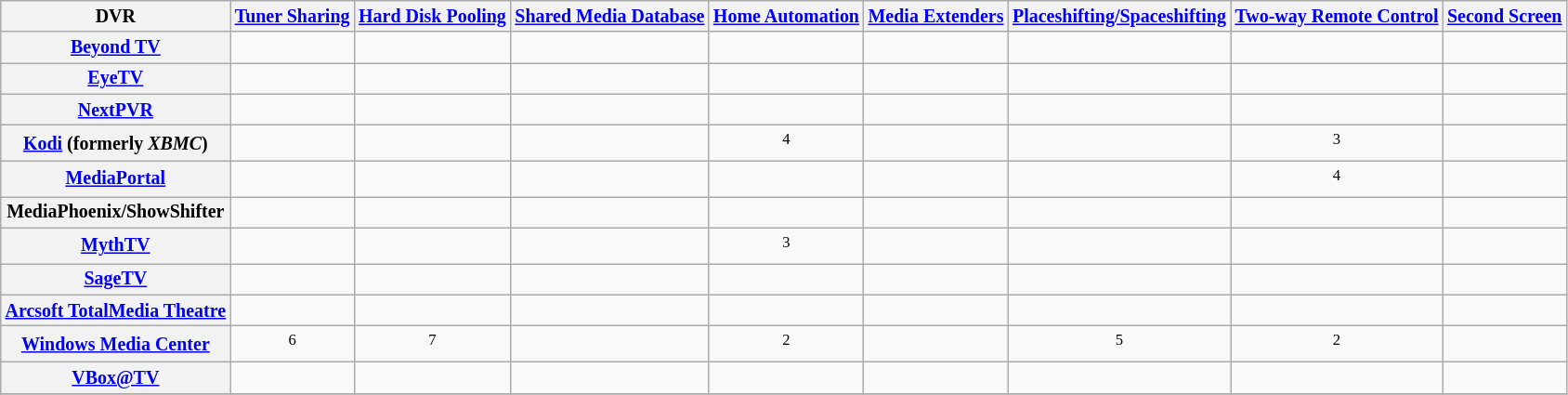<table class="wikitable sortable sort-under" style="font-size: smaller; text-align: center; width: auto; table-layout: fixed;">
<tr>
<th>DVR</th>
<th><a href='#'>Tuner Sharing</a></th>
<th><a href='#'>Hard Disk Pooling</a></th>
<th><a href='#'>Shared Media Database</a></th>
<th><a href='#'>Home Automation</a></th>
<th><a href='#'>Media Extenders</a></th>
<th><a href='#'>Placeshifting/Spaceshifting</a></th>
<th><a href='#'>Two-way Remote Control</a></th>
<th><a href='#'>Second Screen</a></th>
</tr>
<tr>
<th><a href='#'>Beyond TV</a></th>
<td></td>
<td></td>
<td></td>
<td></td>
<td></td>
<td></td>
<td></td>
<td></td>
</tr>
<tr>
<th><a href='#'>EyeTV</a></th>
<td></td>
<td></td>
<td></td>
<td></td>
<td></td>
<td></td>
<td></td>
<td></td>
</tr>
<tr>
<th><a href='#'>NextPVR</a></th>
<td></td>
<td></td>
<td></td>
<td></td>
<td></td>
<td></td>
<td></td>
<td></td>
</tr>
<tr>
<th><a href='#'>Kodi</a> (formerly <em>XBMC</em>)</th>
<td></td>
<td></td>
<td></td>
<td><sup>4</sup></td>
<td></td>
<td></td>
<td><sup>3</sup></td>
<td></td>
</tr>
<tr>
<th><a href='#'>MediaPortal</a></th>
<td></td>
<td></td>
<td></td>
<td></td>
<td></td>
<td></td>
<td><sup>4</sup></td>
<td></td>
</tr>
<tr>
<th>MediaPhoenix/ShowShifter</th>
<td></td>
<td></td>
<td></td>
<td></td>
<td></td>
<td></td>
<td></td>
<td></td>
</tr>
<tr>
<th><a href='#'>MythTV</a></th>
<td></td>
<td></td>
<td></td>
<td><sup>3</sup></td>
<td></td>
<td></td>
<td></td>
<td></td>
</tr>
<tr>
<th><a href='#'>SageTV</a></th>
<td></td>
<td></td>
<td></td>
<td></td>
<td></td>
<td></td>
<td></td>
<td></td>
</tr>
<tr>
<th><a href='#'>Arcsoft TotalMedia Theatre</a></th>
<td></td>
<td></td>
<td></td>
<td></td>
<td></td>
<td></td>
<td></td>
<td></td>
</tr>
<tr>
<th><a href='#'>Windows Media Center</a></th>
<td><sup>6</sup></td>
<td><sup>7</sup></td>
<td></td>
<td><sup>2</sup></td>
<td></td>
<td><sup>5</sup></td>
<td><sup>2</sup></td>
<td></td>
</tr>
<tr>
<th><a href='#'>VBox@TV</a></th>
<td></td>
<td></td>
<td></td>
<td></td>
<td></td>
<td></td>
<td></td>
<td></td>
</tr>
<tr>
</tr>
</table>
